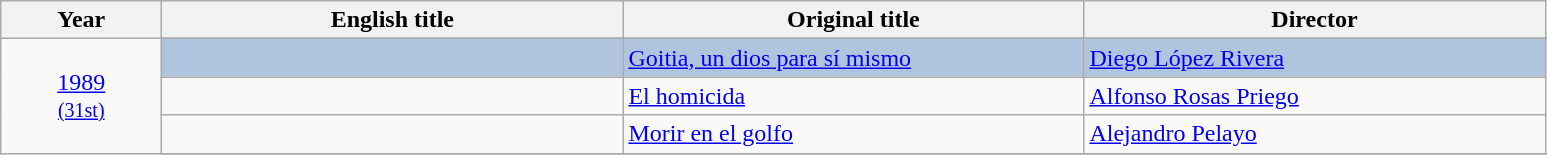<table class="wikitable">
<tr>
<th width="100"><strong>Year</strong></th>
<th width="300"><strong>English title</strong></th>
<th width="300"><strong>Original title</strong></th>
<th width="300"><strong>Director</strong></th>
</tr>
<tr>
<td rowspan="6" style="text-align:center;"><a href='#'>1989</a><br><small><a href='#'>(31st)</a></small></td>
</tr>
<tr style="background:#B0C4DE;">
<td></td>
<td><a href='#'>Goitia, un dios para sí mismo</a></td>
<td><a href='#'>Diego López Rivera</a></td>
</tr>
<tr>
<td></td>
<td><a href='#'>El homicida</a></td>
<td><a href='#'>Alfonso Rosas Priego</a></td>
</tr>
<tr>
<td></td>
<td><a href='#'>Morir en el golfo</a></td>
<td><a href='#'>Alejandro Pelayo</a></td>
</tr>
<tr>
</tr>
</table>
